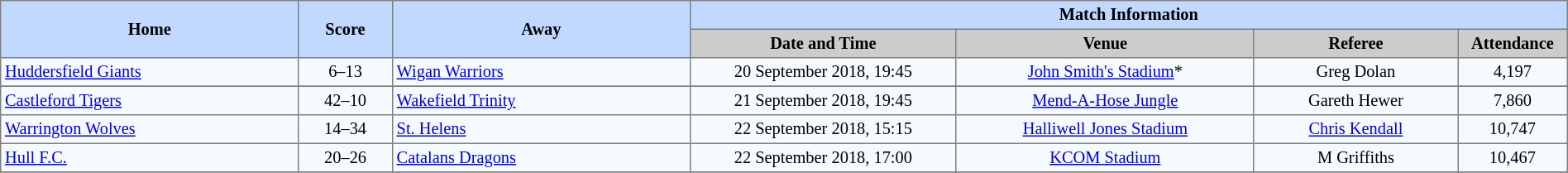<table border=1 style="border-collapse:collapse; font-size:85%; text-align:center;" cellpadding=3 cellspacing=0 width=100%>
<tr bgcolor=#C1D8FF>
<th rowspan=2 width=19%>Home</th>
<th rowspan=2 width=6%>Score</th>
<th rowspan=2 width=19%>Away</th>
<th colspan=6>Match Information</th>
</tr>
<tr bgcolor=#CCCCCC>
<th width=17%>Date and Time</th>
<th width=19%>Venue</th>
<th width=13%>Referee</th>
<th width=7%>Attendance</th>
</tr>
<tr bgcolor=#F5FAFF>
<td align=left> <a href='#'>Huddersfield Giants</a></td>
<td>6–13</td>
<td align=left> <a href='#'>Wigan Warriors</a></td>
<td>20 September 2018, 19:45</td>
<td><a href='#'>John Smith's Stadium</a>*</td>
<td>Greg Dolan</td>
<td>4,197</td>
</tr>
<tr>
</tr>
<tr bgcolor=#F5FAFF>
<td align=left> <a href='#'>Castleford Tigers</a></td>
<td>42–10</td>
<td align=left> <a href='#'>Wakefield Trinity</a></td>
<td>21 September 2018, 19:45</td>
<td><a href='#'>Mend-A-Hose Jungle</a></td>
<td>Gareth Hewer</td>
<td>7,860</td>
</tr>
<tr bgcolor=#F5FAFF>
<td align=left> <a href='#'>Warrington Wolves</a></td>
<td>14–34</td>
<td align=left> <a href='#'>St. Helens</a></td>
<td>22 September 2018, 15:15</td>
<td><a href='#'>Halliwell Jones Stadium</a></td>
<td><a href='#'>Chris Kendall</a></td>
<td>10,747</td>
</tr>
<tr bgcolor=#F5FAFF>
<td align=left> <a href='#'>Hull F.C.</a></td>
<td>20–26</td>
<td align=left> <a href='#'>Catalans Dragons</a></td>
<td>22 September 2018, 17:00</td>
<td><a href='#'>KCOM Stadium</a></td>
<td>M Griffiths</td>
<td>10,467</td>
</tr>
<tr bgcolor=#F5FAFF>
</tr>
</table>
